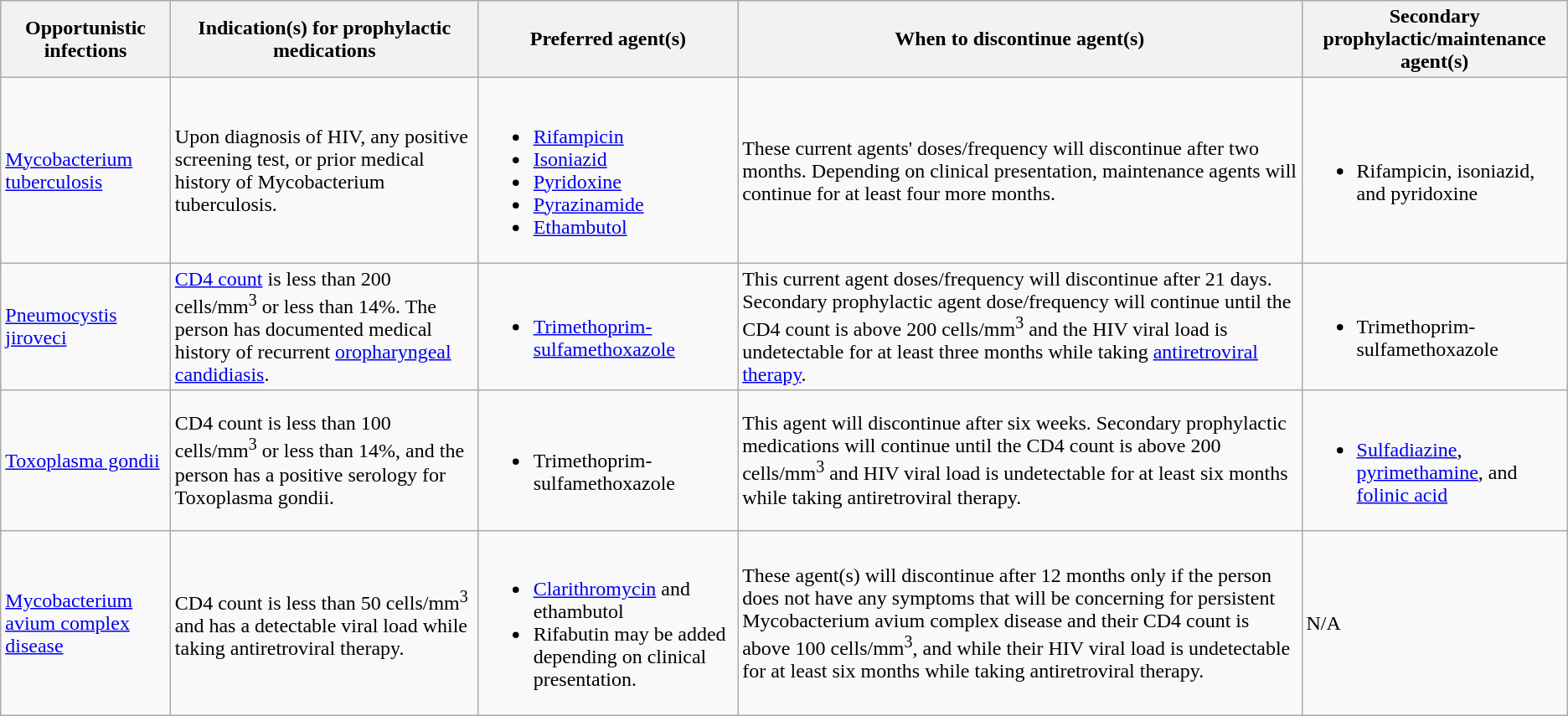<table class="wikitable">
<tr>
<th>Opportunistic infections</th>
<th>Indication(s) for prophylactic medications</th>
<th>Preferred agent(s)</th>
<th>When to discontinue agent(s)</th>
<th>Secondary prophylactic/maintenance agent(s)</th>
</tr>
<tr>
<td><a href='#'>Mycobacterium tuberculosis</a></td>
<td>Upon diagnosis of HIV, any positive screening test, or prior medical history of Mycobacterium tuberculosis.</td>
<td><br><ul><li><a href='#'>Rifampicin</a></li><li><a href='#'>Isoniazid</a></li><li><a href='#'>Pyridoxine</a></li><li><a href='#'>Pyrazinamide</a></li><li><a href='#'>Ethambutol</a></li></ul></td>
<td>These current agents' doses/frequency will discontinue after two months. Depending on clinical presentation, maintenance agents will continue for at least four more months.</td>
<td><br><ul><li>Rifampicin, isoniazid, and pyridoxine</li></ul></td>
</tr>
<tr>
<td><a href='#'>Pneumocystis jiroveci</a></td>
<td><a href='#'>CD4 count</a> is less than 200 cells/mm<sup>3</sup> or less than 14%. The person has documented medical history of recurrent <a href='#'>oropharyngeal candidiasis</a>.</td>
<td><br><ul><li><a href='#'>Trimethoprim-sulfamethoxazole</a></li></ul></td>
<td>This current agent doses/frequency will discontinue after 21 days. Secondary prophylactic agent dose/frequency will continue until the CD4 count is above 200 cells/mm<sup>3</sup> and the HIV viral load is undetectable for at least three months while taking <a href='#'>antiretroviral therapy</a>.</td>
<td><br><ul><li>Trimethoprim-sulfamethoxazole</li></ul></td>
</tr>
<tr>
<td><a href='#'>Toxoplasma gondii</a></td>
<td>CD4 count is less than 100 cells/mm<sup>3</sup> or less than 14%, and the person has a positive serology for Toxoplasma gondii.</td>
<td><br><ul><li>Trimethoprim-sulfamethoxazole</li></ul></td>
<td>This agent will discontinue after six weeks. Secondary prophylactic medications will continue until the CD4 count is above 200 cells/mm<sup>3</sup> and HIV viral load is undetectable for at least six months while taking antiretroviral therapy.</td>
<td><br><ul><li><a href='#'>Sulfadiazine</a>, <a href='#'>pyrimethamine</a>, and <a href='#'>folinic acid</a></li></ul></td>
</tr>
<tr>
<td><a href='#'>Mycobacterium avium complex disease</a></td>
<td>CD4 count is less than 50 cells/mm<sup>3</sup> and has a detectable viral load while taking antiretroviral therapy.</td>
<td><br><ul><li><a href='#'>Clarithromycin</a> and ethambutol</li><li>Rifabutin may be added depending on clinical presentation.</li></ul></td>
<td>These agent(s) will discontinue after 12 months only if the person does not have any symptoms that will be concerning for persistent Mycobacterium avium complex disease and their CD4 count is above 100 cells/mm<sup>3</sup>, and while their HIV viral load is undetectable for at least six months while taking antiretroviral therapy.</td>
<td>N/A</td>
</tr>
</table>
